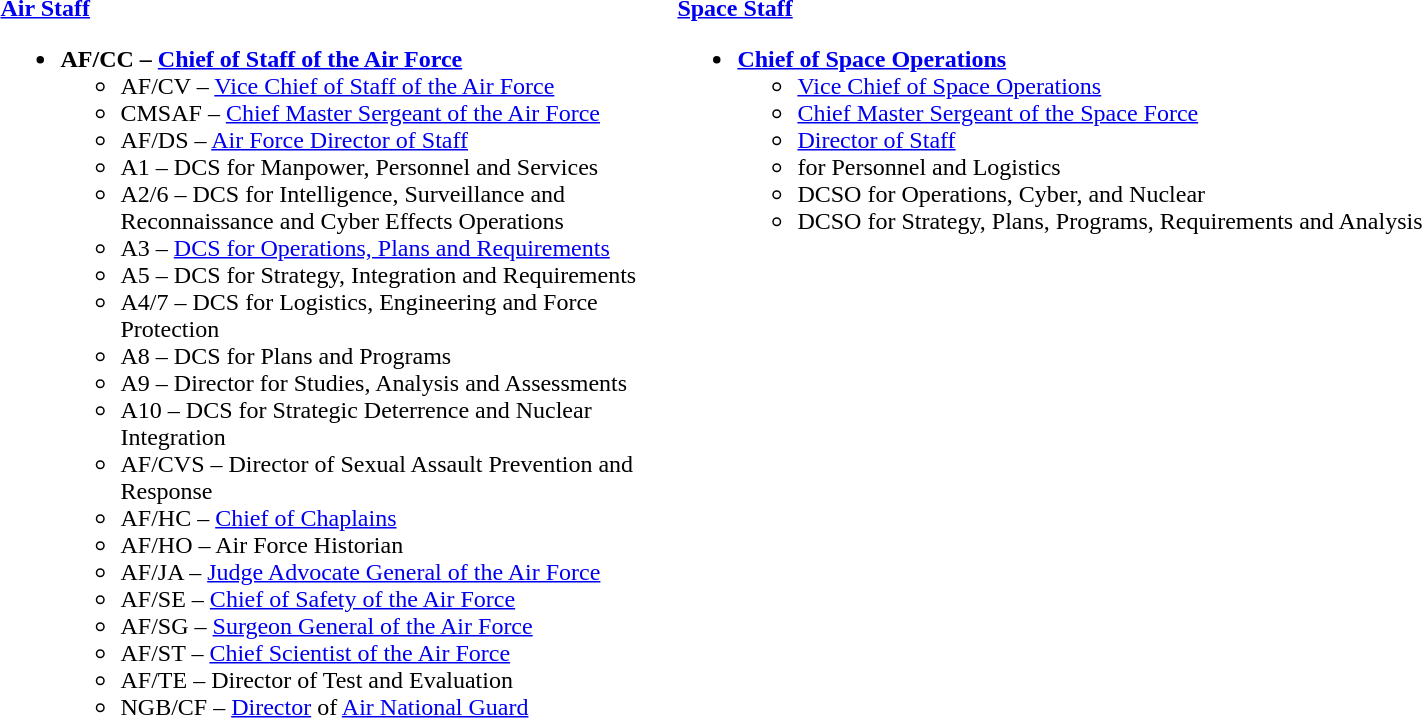<table style="width:100%;">
<tr>
<td style="vertical-align:top; width:25%;"><br> <strong><a href='#'>Air Staff</a></strong><ul><li><strong>AF/CC – <a href='#'>Chief of Staff of the Air Force</a></strong><ul><li>AF/CV – <a href='#'>Vice Chief of Staff of the Air Force</a></li><li>CMSAF – <a href='#'>Chief Master Sergeant of the Air Force</a></li><li>AF/DS – <a href='#'>Air Force Director of Staff</a></li><li>A1 – DCS for Manpower, Personnel and Services</li><li>A2/6 – DCS for Intelligence, Surveillance and Reconnaissance and Cyber Effects Operations</li><li>A3 – <a href='#'>DCS for Operations, Plans and Requirements</a></li><li>A5 – DCS for Strategy, Integration and Requirements</li><li>A4/7 – DCS for Logistics, Engineering and Force Protection</li><li>A8 – DCS for Plans and Programs</li><li>A9 – Director for Studies, Analysis and Assessments</li><li>A10 – DCS for Strategic Deterrence and Nuclear Integration</li><li>AF/CVS – Director of Sexual Assault Prevention and Response</li><li>AF/HC – <a href='#'>Chief of Chaplains</a></li><li>AF/HO – Air Force Historian</li><li>AF/JA – <a href='#'>Judge Advocate General of the Air Force</a></li><li>AF/SE – <a href='#'>Chief of Safety of the Air Force</a></li><li>AF/SG – <a href='#'>Surgeon General of the Air Force</a></li><li>AF/ST – <a href='#'>Chief Scientist of the Air Force</a></li><li>AF/TE – Director of Test and Evaluation</li><li>NGB/CF – <a href='#'>Director</a> of <a href='#'>Air National Guard</a></li></ul></li></ul></td>
<td style="vertical-align:top; width:45%;"><br> <strong><a href='#'>Space Staff</a></strong><ul><li><strong><a href='#'>Chief of Space Operations</a></strong><ul><li><a href='#'>Vice Chief of Space Operations</a></li><li><a href='#'>Chief Master Sergeant of the Space Force</a></li><li><a href='#'>Director of Staff</a></li><li> for Personnel and Logistics</li><li>DCSO for Operations, Cyber, and Nuclear</li><li>DCSO for Strategy, Plans, Programs, Requirements and Analysis</li></ul></li></ul></td>
</tr>
</table>
